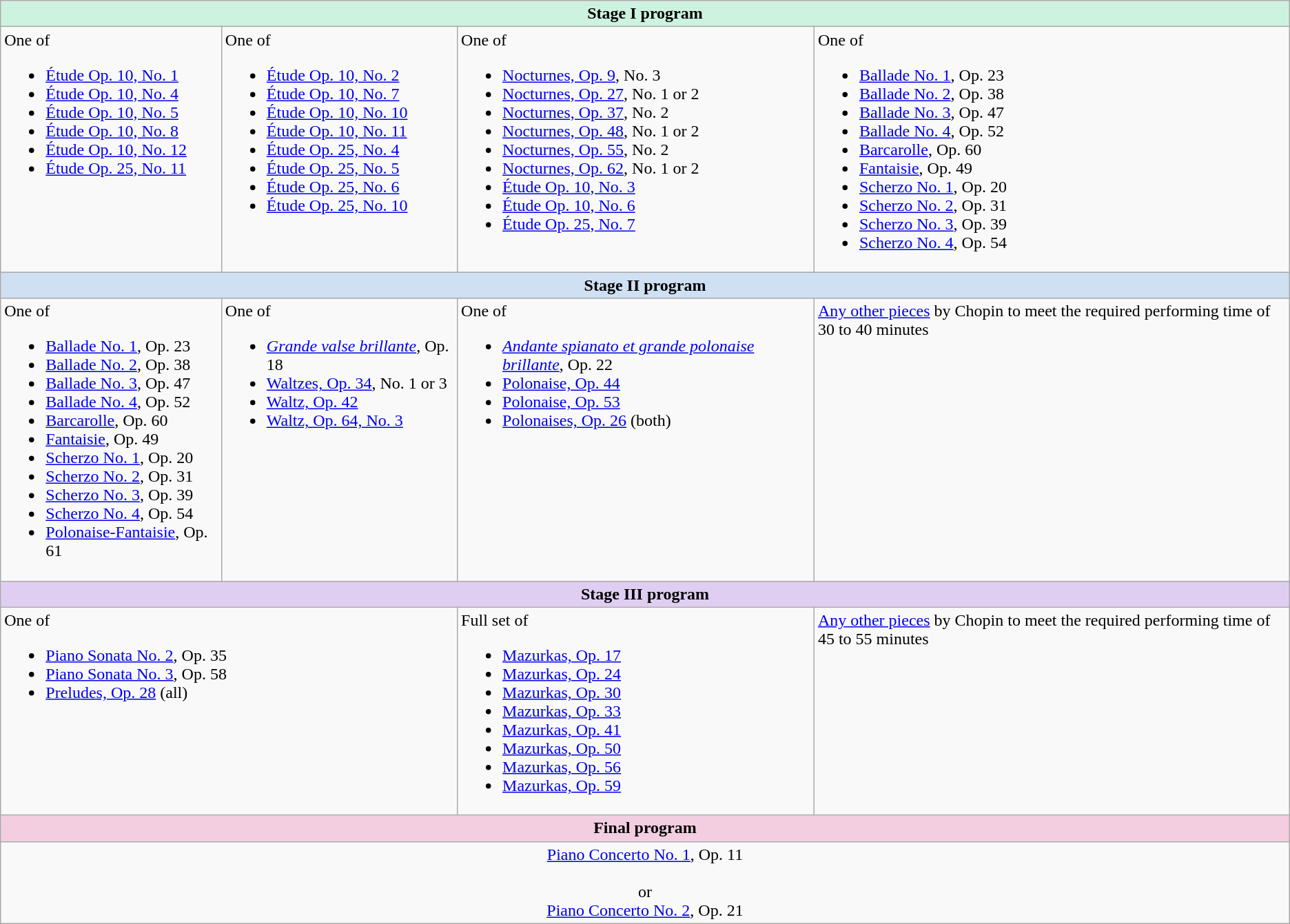<table class="wikitable mw-collapsible">
<tr>
<th colspan="4" style="background: #CEF2E0">Stage I program</th>
</tr>
<tr style="vertical-align: top;">
<td style="min-width: 11em;">One of<br><ul><li><a href='#'>Étude Op. 10, No. 1</a></li><li><a href='#'>Étude Op. 10, No. 4</a></li><li><a href='#'>Étude Op. 10, No. 5</a></li><li><a href='#'>Étude Op. 10, No. 8</a></li><li><a href='#'>Étude Op. 10, No. 12</a></li><li><a href='#'>Étude Op. 25, No. 11</a></li></ul></td>
<td style="min-width: 11em;">One of<br><ul><li><a href='#'>Étude Op. 10, No. 2</a></li><li><a href='#'>Étude Op. 10, No. 7</a></li><li><a href='#'>Étude Op. 10, No. 10</a></li><li><a href='#'>Étude Op. 10, No. 11</a></li><li><a href='#'>Étude Op. 25, No. 4</a></li><li><a href='#'>Étude Op. 25, No. 5</a></li><li><a href='#'>Étude Op. 25, No. 6</a></li><li><a href='#'>Étude Op. 25, No. 10</a></li></ul></td>
<td style="min-width: 11em;">One of<br><ul><li><a href='#'>Nocturnes, Op. 9</a>, No. 3</li><li><a href='#'>Nocturnes, Op. 27</a>, No. 1 or 2</li><li><a href='#'>Nocturnes, Op. 37</a>, No. 2</li><li><a href='#'>Nocturnes, Op. 48</a>, No. 1 or 2</li><li><a href='#'>Nocturnes, Op. 55</a>, No. 2</li><li><a href='#'>Nocturnes, Op. 62</a>, No. 1 or 2</li><li><a href='#'>Étude Op. 10, No. 3</a></li><li><a href='#'>Étude Op. 10, No. 6</a></li><li><a href='#'>Étude Op. 25, No. 7</a></li></ul></td>
<td style="min-width: 11em;">One of<br><ul><li><a href='#'>Ballade No. 1</a>, Op. 23</li><li><a href='#'>Ballade No. 2</a>, Op. 38</li><li><a href='#'>Ballade No. 3</a>, Op. 47</li><li><a href='#'>Ballade No. 4</a>, Op. 52</li><li><a href='#'>Barcarolle</a>, Op. 60</li><li><a href='#'>Fantaisie</a>, Op. 49</li><li><a href='#'>Scherzo No. 1</a>, Op. 20</li><li><a href='#'>Scherzo No. 2</a>, Op. 31</li><li><a href='#'>Scherzo No. 3</a>, Op. 39</li><li><a href='#'>Scherzo No. 4</a>, Op. 54</li></ul></td>
</tr>
<tr>
<th colspan="4" style="background: #CEE0F2">Stage II program</th>
</tr>
<tr style="vertical-align: top;">
<td>One of<br><ul><li><a href='#'>Ballade No. 1</a>, Op. 23</li><li><a href='#'>Ballade No. 2</a>, Op. 38</li><li><a href='#'>Ballade No. 3</a>, Op. 47</li><li><a href='#'>Ballade No. 4</a>, Op. 52</li><li><a href='#'>Barcarolle</a>, Op. 60</li><li><a href='#'>Fantaisie</a>,  Op. 49</li><li><a href='#'>Scherzo No. 1</a>, Op. 20</li><li><a href='#'>Scherzo No. 2</a>, Op. 31</li><li><a href='#'>Scherzo No. 3</a>, Op. 39</li><li><a href='#'>Scherzo No. 4</a>, Op. 54</li><li><a href='#'>Polonaise-Fantaisie</a>, Op. 61</li></ul></td>
<td>One of<br><ul><li><a href='#'><em>Grande valse brillante</em></a>, Op. 18</li><li><a href='#'>Waltzes, Op. 34</a>, No. 1 or 3</li><li><a href='#'>Waltz, Op. 42</a></li><li><a href='#'>Waltz, Op. 64, No. 3</a></li></ul></td>
<td>One of<br><ul><li><em><a href='#'>Andante spianato et grande polonaise brillante</a></em>, Op. 22</li><li><a href='#'>Polonaise, Op. 44</a></li><li><a href='#'>Polonaise, Op. 53</a></li><li><a href='#'>Polonaises, Op. 26</a> (both)</li></ul></td>
<td><a href='#'>Any other pieces</a> by Chopin to meet the required performing time of 30 to 40 minutes</td>
</tr>
<tr>
<th colspan="4" style="background: #E0CEF2">Stage III program</th>
</tr>
<tr style="vertical-align: top;">
<td colspan="2">One of<br><ul><li><a href='#'>Piano Sonata No. 2</a>, Op. 35</li><li><a href='#'>Piano Sonata No. 3</a>, Op. 58</li><li><a href='#'>Preludes, Op. 28</a> (all)</li></ul></td>
<td>Full set of<br><ul><li><a href='#'>Mazurkas, Op. 17</a></li><li><a href='#'>Mazurkas, Op. 24</a></li><li><a href='#'>Mazurkas, Op. 30</a></li><li><a href='#'>Mazurkas, Op. 33</a></li><li><a href='#'>Mazurkas, Op. 41</a></li><li><a href='#'>Mazurkas, Op. 50</a></li><li><a href='#'>Mazurkas, Op. 56</a></li><li><a href='#'>Mazurkas, Op. 59</a></li></ul></td>
<td><a href='#'>Any other pieces</a> by Chopin to meet the required performing time of 45 to 55 minutes</td>
</tr>
<tr>
<th colspan="4" style="background: #F2CEE0">Final program</th>
</tr>
<tr>
<td colspan="4" align="center"><a href='#'>Piano Concerto No. 1</a>, Op. 11<br><br>or<br>
<a href='#'>Piano Concerto No. 2</a>, Op. 21</td>
</tr>
</table>
